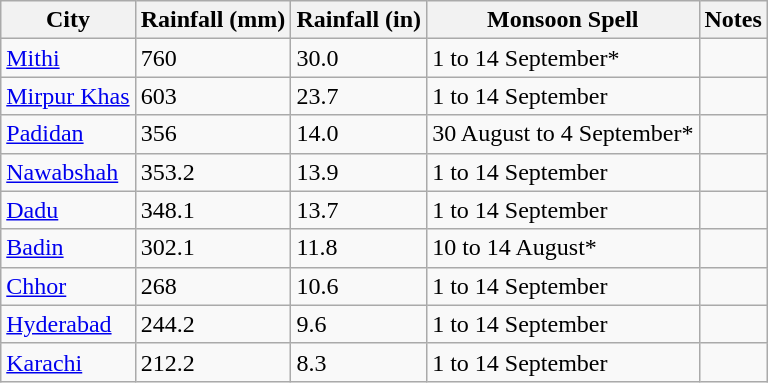<table class="sortable wikitable">
<tr>
<th>City</th>
<th>Rainfall (mm)</th>
<th>Rainfall (in)</th>
<th>Monsoon Spell</th>
<th>Notes</th>
</tr>
<tr>
<td><a href='#'>Mithi</a></td>
<td>760</td>
<td>30.0</td>
<td>1 to 14 September*</td>
<td></td>
</tr>
<tr>
<td><a href='#'>Mirpur Khas</a></td>
<td>603</td>
<td>23.7</td>
<td>1 to 14 September</td>
<td></td>
</tr>
<tr>
<td><a href='#'>Padidan</a></td>
<td>356</td>
<td>14.0</td>
<td>30 August to 4 September*</td>
<td></td>
</tr>
<tr>
<td><a href='#'>Nawabshah</a></td>
<td>353.2</td>
<td>13.9</td>
<td>1 to 14 September</td>
<td></td>
</tr>
<tr>
<td><a href='#'>Dadu</a></td>
<td>348.1</td>
<td>13.7</td>
<td>1 to 14 September</td>
<td></td>
</tr>
<tr>
<td><a href='#'>Badin</a></td>
<td>302.1</td>
<td>11.8</td>
<td>10 to 14 August*</td>
<td></td>
</tr>
<tr>
<td><a href='#'>Chhor</a></td>
<td>268</td>
<td>10.6</td>
<td>1 to 14 September</td>
<td></td>
</tr>
<tr>
<td><a href='#'>Hyderabad</a></td>
<td>244.2</td>
<td>9.6</td>
<td>1 to 14 September</td>
<td></td>
</tr>
<tr>
<td><a href='#'>Karachi</a></td>
<td>212.2</td>
<td>8.3</td>
<td>1 to 14 September</td>
<td></td>
</tr>
</table>
